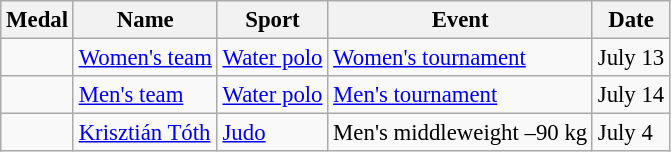<table class="wikitable sortable" style="font-size: 95%;">
<tr>
<th>Medal</th>
<th>Name</th>
<th>Sport</th>
<th>Event</th>
<th>Date</th>
</tr>
<tr>
<td></td>
<td><a href='#'>Women's team</a></td>
<td><a href='#'>Water polo</a></td>
<td><a href='#'>Women's tournament</a></td>
<td>July 13</td>
</tr>
<tr>
<td></td>
<td><a href='#'>Men's team</a></td>
<td><a href='#'>Water polo</a></td>
<td><a href='#'>Men's tournament</a></td>
<td>July 14</td>
</tr>
<tr>
<td></td>
<td><a href='#'>Krisztián Tóth</a></td>
<td><a href='#'>Judo</a></td>
<td>Men's middleweight –90 kg</td>
<td>July 4</td>
</tr>
</table>
